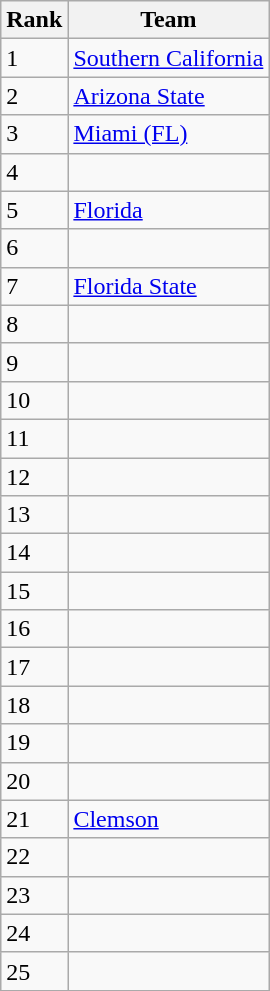<table class=wikitable>
<tr>
<th>Rank</th>
<th>Team</th>
</tr>
<tr>
<td>1</td>
<td><a href='#'>Southern California</a></td>
</tr>
<tr>
<td>2</td>
<td><a href='#'>Arizona State</a></td>
</tr>
<tr>
<td>3</td>
<td><a href='#'>Miami (FL)</a></td>
</tr>
<tr>
<td>4</td>
<td></td>
</tr>
<tr>
<td>5</td>
<td><a href='#'>Florida</a></td>
</tr>
<tr>
<td>6</td>
<td></td>
</tr>
<tr>
<td>7</td>
<td><a href='#'>Florida State</a></td>
</tr>
<tr>
<td>8</td>
<td></td>
</tr>
<tr>
<td>9</td>
<td></td>
</tr>
<tr>
<td>10</td>
<td></td>
</tr>
<tr>
<td>11</td>
<td></td>
</tr>
<tr>
<td>12</td>
<td></td>
</tr>
<tr>
<td>13</td>
<td></td>
</tr>
<tr>
<td>14</td>
<td></td>
</tr>
<tr>
<td>15</td>
<td></td>
</tr>
<tr>
<td>16</td>
<td></td>
</tr>
<tr>
<td>17</td>
<td></td>
</tr>
<tr>
<td>18</td>
<td></td>
</tr>
<tr>
<td>19</td>
<td></td>
</tr>
<tr>
<td>20</td>
<td></td>
</tr>
<tr>
<td>21</td>
<td><a href='#'>Clemson</a></td>
</tr>
<tr>
<td>22</td>
<td></td>
</tr>
<tr>
<td>23</td>
<td></td>
</tr>
<tr>
<td>24</td>
<td></td>
</tr>
<tr>
<td>25</td>
<td></td>
</tr>
</table>
